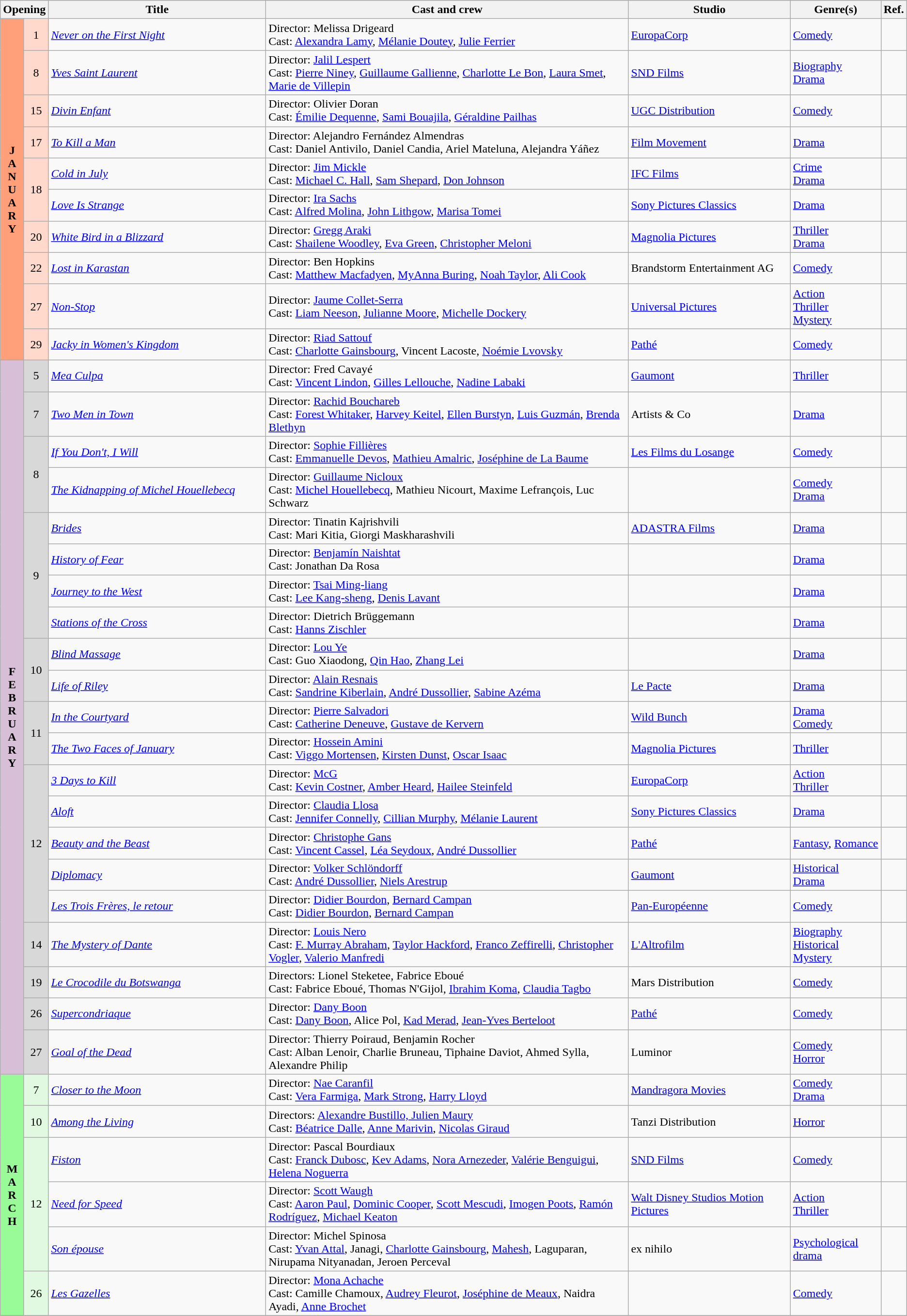<table class="wikitable">
<tr style="background:#b0e0e6; text-align:center;">
<th colspan="2">Opening</th>
<th style="width:24%;">Title</th>
<th style="width:40%;">Cast and crew</th>
<th>Studio</th>
<th style="width:10%;">Genre(s)</th>
<th style="width:2%;">Ref.</th>
</tr>
<tr>
<th rowspan="10" style="text-align:center; background:#ffa07a; textcolor:#000;">J<br>A<br>N<br>U<br>A<br>R<br>Y</th>
<td rowspan="1" style="text-align:center; background:#ffdacc;">1</td>
<td><em><a href='#'>Never on the First Night</a></em></td>
<td>Director: Melissa Drigeard <br> Cast: <a href='#'>Alexandra Lamy</a>, <a href='#'>Mélanie Doutey</a>, <a href='#'>Julie Ferrier</a></td>
<td><a href='#'>EuropaCorp</a></td>
<td><a href='#'>Comedy</a></td>
<td style="text-align:center"></td>
</tr>
<tr>
<td rowspan="1" style="text-align:center; background:#ffdacc;">8</td>
<td><em><a href='#'>Yves Saint Laurent</a></em></td>
<td>Director: <a href='#'>Jalil Lespert</a> <br> Cast: <a href='#'>Pierre Niney</a>, <a href='#'>Guillaume Gallienne</a>, <a href='#'>Charlotte Le Bon</a>, <a href='#'>Laura Smet</a>, <a href='#'>Marie de Villepin</a></td>
<td><a href='#'>SND Films</a></td>
<td><a href='#'>Biography</a> <br> <a href='#'>Drama</a></td>
<td style="text-align:center"></td>
</tr>
<tr>
<td rowspan="1" style="text-align:center; background:#ffdacc;">15</td>
<td><em><a href='#'>Divin Enfant</a></em></td>
<td>Director: Olivier Doran <br> Cast: <a href='#'>Émilie Dequenne</a>, <a href='#'>Sami Bouajila</a>, <a href='#'>Géraldine Pailhas</a></td>
<td><a href='#'>UGC Distribution</a></td>
<td><a href='#'>Comedy</a></td>
<td style="text-align:center"></td>
</tr>
<tr>
<td rowspan="1" style="text-align:center; background:#ffdacc;">17</td>
<td><em><a href='#'>To Kill a Man</a></em></td>
<td>Director: Alejandro Fernández Almendras <br> Cast: Daniel Antivilo, Daniel Candia, Ariel Mateluna, Alejandra Yáñez</td>
<td><a href='#'>Film Movement</a></td>
<td><a href='#'>Drama</a></td>
<td style="text-align:center"></td>
</tr>
<tr>
<td rowspan="2" style="text-align:center; background:#ffdacc;">18</td>
<td><em><a href='#'>Cold in July</a></em></td>
<td>Director: <a href='#'>Jim Mickle</a> <br> Cast: <a href='#'>Michael C. Hall</a>, <a href='#'>Sam Shepard</a>, <a href='#'>Don Johnson</a></td>
<td><a href='#'>IFC Films</a></td>
<td><a href='#'>Crime</a> <br> <a href='#'>Drama</a></td>
<td style="text-align:center"></td>
</tr>
<tr>
<td><em><a href='#'>Love Is Strange</a></em></td>
<td>Director: <a href='#'>Ira Sachs</a> <br> Cast: <a href='#'>Alfred Molina</a>, <a href='#'>John Lithgow</a>, <a href='#'>Marisa Tomei</a></td>
<td><a href='#'>Sony Pictures Classics</a></td>
<td><a href='#'>Drama</a></td>
<td style="text-align:center"></td>
</tr>
<tr>
<td rowspan="1" style="text-align:center; background:#ffdacc;">20</td>
<td><em><a href='#'>White Bird in a Blizzard</a></em></td>
<td>Director: <a href='#'>Gregg Araki</a> <br> Cast: <a href='#'>Shailene Woodley</a>, <a href='#'>Eva Green</a>, <a href='#'>Christopher Meloni</a></td>
<td><a href='#'>Magnolia Pictures</a></td>
<td><a href='#'>Thriller</a> <br> <a href='#'>Drama</a></td>
<td style="text-align:center"></td>
</tr>
<tr>
<td rowspan="1" style="text-align:center; background:#ffdacc;">22</td>
<td><em><a href='#'>Lost in Karastan</a></em></td>
<td>Director: Ben Hopkins <br> Cast: <a href='#'>Matthew Macfadyen</a>, <a href='#'>MyAnna Buring</a>, <a href='#'>Noah Taylor</a>, <a href='#'>Ali Cook</a></td>
<td>Brandstorm Entertainment AG</td>
<td><a href='#'>Comedy</a></td>
<td style="text-align:center"></td>
</tr>
<tr>
<td rowspan="1" style="text-align:center; background:#ffdacc;">27</td>
<td><em><a href='#'>Non-Stop</a></em></td>
<td>Director: <a href='#'>Jaume Collet-Serra</a> <br> Cast: <a href='#'>Liam Neeson</a>, <a href='#'>Julianne Moore</a>, <a href='#'>Michelle Dockery</a></td>
<td><a href='#'>Universal Pictures</a></td>
<td><a href='#'>Action</a> <br> <a href='#'>Thriller</a> <br> <a href='#'>Mystery</a></td>
<td style="text-align:center"></td>
</tr>
<tr>
<td rowspan="1" style="text-align:center; background:#ffdacc;">29</td>
<td><em><a href='#'>Jacky in Women's Kingdom</a></em></td>
<td>Director: <a href='#'>Riad Sattouf</a> <br> Cast: <a href='#'>Charlotte Gainsbourg</a>, Vincent Lacoste, <a href='#'>Noémie Lvovsky</a></td>
<td><a href='#'>Pathé</a></td>
<td><a href='#'>Comedy</a></td>
<td style="text-align:center"></td>
</tr>
<tr>
<th rowspan="21" style="text-align:center; background:thistle; textcolor:#000;">F<br>E<br>B<br>R<br>U<br>A<br>R<br>Y</th>
<td rowspan="1" style="text-align:center; background:#d8d8d8;">5</td>
<td><em><a href='#'>Mea Culpa</a></em></td>
<td>Director: Fred Cavayé <br> Cast: <a href='#'>Vincent Lindon</a>, <a href='#'>Gilles Lellouche</a>, <a href='#'>Nadine Labaki</a></td>
<td><a href='#'>Gaumont</a></td>
<td><a href='#'>Thriller</a></td>
<td style="text-align:center"></td>
</tr>
<tr>
<td rowspan="1" style="text-align:center; background:#d8d8d8;">7</td>
<td><em><a href='#'>Two Men in Town</a></em></td>
<td>Director: <a href='#'>Rachid Bouchareb</a> <br> Cast: <a href='#'>Forest Whitaker</a>, <a href='#'>Harvey Keitel</a>, <a href='#'>Ellen Burstyn</a>, <a href='#'>Luis Guzmán</a>, <a href='#'>Brenda Blethyn</a></td>
<td>Artists & Co</td>
<td><a href='#'>Drama</a></td>
<td style="text-align:center"></td>
</tr>
<tr>
<td rowspan="2" style="text-align:center; background:#d8d8d8;">8</td>
<td><em><a href='#'>If You Don't, I Will</a></em></td>
<td>Director: <a href='#'>Sophie Fillières</a> <br> Cast: <a href='#'>Emmanuelle Devos</a>, <a href='#'>Mathieu Amalric</a>, <a href='#'>Joséphine de La Baume</a></td>
<td><a href='#'>Les Films du Losange</a></td>
<td><a href='#'>Comedy</a></td>
<td style="text-align:center"></td>
</tr>
<tr>
<td><em><a href='#'>The Kidnapping of Michel Houellebecq</a></em></td>
<td>Director: <a href='#'>Guillaume Nicloux</a> <br> Cast: <a href='#'>Michel Houellebecq</a>, Mathieu Nicourt, Maxime Lefrançois, Luc Schwarz</td>
<td></td>
<td><a href='#'>Comedy</a> <br> <a href='#'>Drama</a></td>
<td style="text-align:center"></td>
</tr>
<tr>
<td rowspan="4" style="text-align:center; background:#d8d8d8;">9</td>
<td><em><a href='#'>Brides</a></em></td>
<td>Director: Tinatin Kajrishvili <br> Cast: Mari Kitia, Giorgi Maskharashvili</td>
<td><a href='#'>ADASTRA Films</a></td>
<td><a href='#'>Drama</a></td>
<td style="text-align:center"></td>
</tr>
<tr>
<td><em><a href='#'>History of Fear</a></em></td>
<td>Director: <a href='#'>Benjamín Naishtat</a> <br> Cast: Jonathan Da Rosa</td>
<td></td>
<td><a href='#'>Drama</a></td>
<td style="text-align:center"></td>
</tr>
<tr>
<td><em><a href='#'>Journey to the West</a></em></td>
<td>Director: <a href='#'>Tsai Ming-liang</a> <br> Cast: <a href='#'>Lee Kang-sheng</a>, <a href='#'>Denis Lavant</a></td>
<td></td>
<td><a href='#'>Drama</a></td>
<td style="text-align:center"></td>
</tr>
<tr>
<td><em><a href='#'>Stations of the Cross</a></em></td>
<td>Director: Dietrich Brüggemann <br> Cast: <a href='#'>Hanns Zischler</a></td>
<td></td>
<td><a href='#'>Drama</a></td>
<td style="text-align:center"></td>
</tr>
<tr>
<td rowspan="2" style="text-align:center; background:#d8d8d8;">10</td>
<td><em><a href='#'>Blind Massage</a></em></td>
<td>Director: <a href='#'>Lou Ye</a> <br> Cast: Guo Xiaodong, <a href='#'>Qin Hao</a>, <a href='#'>Zhang Lei</a></td>
<td></td>
<td><a href='#'>Drama</a></td>
<td style="text-align:center"></td>
</tr>
<tr>
<td><em><a href='#'>Life of Riley</a></em></td>
<td>Director: <a href='#'>Alain Resnais</a> <br> Cast: <a href='#'>Sandrine Kiberlain</a>, <a href='#'>André Dussollier</a>, <a href='#'>Sabine Azéma</a></td>
<td><a href='#'>Le Pacte</a></td>
<td><a href='#'>Drama</a></td>
<td style="text-align:center"></td>
</tr>
<tr>
<td rowspan="2" style="text-align:center; background:#d8d8d8;">11</td>
<td><em><a href='#'>In the Courtyard</a></em></td>
<td>Director: <a href='#'>Pierre Salvadori</a> <br> Cast: <a href='#'>Catherine Deneuve</a>, <a href='#'>Gustave de Kervern</a></td>
<td><a href='#'>Wild Bunch</a></td>
<td><a href='#'>Drama</a> <br> <a href='#'>Comedy</a></td>
<td style="text-align:center"></td>
</tr>
<tr>
<td><em><a href='#'>The Two Faces of January</a></em></td>
<td>Director: <a href='#'>Hossein Amini</a> <br> Cast: <a href='#'>Viggo Mortensen</a>, <a href='#'>Kirsten Dunst</a>, <a href='#'>Oscar Isaac</a></td>
<td><a href='#'>Magnolia Pictures</a></td>
<td><a href='#'>Thriller</a></td>
<td style="text-align:center"></td>
</tr>
<tr>
<td rowspan="5" style="text-align:center; background:#d8d8d8;">12</td>
<td><em><a href='#'>3 Days to Kill</a></em></td>
<td>Director: <a href='#'>McG</a> <br> Cast: <a href='#'>Kevin Costner</a>, <a href='#'>Amber Heard</a>, <a href='#'>Hailee Steinfeld</a></td>
<td><a href='#'>EuropaCorp</a></td>
<td><a href='#'>Action</a> <br> <a href='#'>Thriller</a></td>
<td style="text-align:center"></td>
</tr>
<tr>
<td><em><a href='#'>Aloft</a></em></td>
<td>Director: <a href='#'>Claudia Llosa</a> <br> Cast: <a href='#'>Jennifer Connelly</a>, <a href='#'>Cillian Murphy</a>, <a href='#'>Mélanie Laurent</a></td>
<td><a href='#'>Sony Pictures Classics</a></td>
<td><a href='#'>Drama</a></td>
<td style="text-align:center"></td>
</tr>
<tr>
<td><em><a href='#'>Beauty and the Beast</a></em></td>
<td>Director: <a href='#'>Christophe Gans</a> <br> Cast: <a href='#'>Vincent Cassel</a>, <a href='#'>Léa Seydoux</a>, <a href='#'>André Dussollier</a></td>
<td><a href='#'>Pathé</a></td>
<td><a href='#'>Fantasy</a>, <a href='#'>Romance</a></td>
<td style="text-align:center"></td>
</tr>
<tr>
<td><em><a href='#'>Diplomacy</a></em></td>
<td>Director: <a href='#'>Volker Schlöndorff</a> <br> Cast: <a href='#'>André Dussollier</a>, <a href='#'>Niels Arestrup</a></td>
<td><a href='#'>Gaumont</a></td>
<td><a href='#'>Historical</a> <br> <a href='#'>Drama</a></td>
<td style="text-align:center"></td>
</tr>
<tr>
<td><em><a href='#'>Les Trois Frères, le retour</a></em></td>
<td>Director: <a href='#'>Didier Bourdon</a>, <a href='#'>Bernard Campan</a> <br> Cast: <a href='#'>Didier Bourdon</a>, <a href='#'>Bernard Campan</a></td>
<td><a href='#'>Pan-Européenne</a></td>
<td><a href='#'>Comedy</a></td>
<td style="text-align:center"></td>
</tr>
<tr>
<td rowspan="1" style="text-align:center; background:#d8d8d8;">14</td>
<td><em><a href='#'>The Mystery of Dante</a></em></td>
<td>Director: <a href='#'>Louis Nero</a> <br> Cast: <a href='#'>F. Murray Abraham</a>, <a href='#'>Taylor Hackford</a>, <a href='#'>Franco Zeffirelli</a>, <a href='#'>Christopher Vogler</a>, <a href='#'>Valerio Manfredi</a></td>
<td><a href='#'>L'Altrofilm</a></td>
<td><a href='#'>Biography</a> <br> <a href='#'>Historical</a> <br> <a href='#'>Mystery</a></td>
<td style="text-align:center"></td>
</tr>
<tr>
<td rowspan="1" style="text-align:center; background:#d8d8d8;">19</td>
<td><em><a href='#'>Le Crocodile du Botswanga</a></em></td>
<td>Directors: Lionel Steketee, Fabrice Eboué <br> Cast: Fabrice Eboué, Thomas N'Gijol, <a href='#'>Ibrahim Koma</a>, <a href='#'>Claudia Tagbo</a></td>
<td>Mars Distribution</td>
<td><a href='#'>Comedy</a></td>
<td style="text-align:center"></td>
</tr>
<tr>
<td rowspan="1" style="text-align:center; background:#d8d8d8;">26</td>
<td><em><a href='#'>Supercondriaque</a></em></td>
<td>Director: <a href='#'>Dany Boon</a> <br> Cast: <a href='#'>Dany Boon</a>, Alice Pol, <a href='#'>Kad Merad</a>, <a href='#'>Jean-Yves Berteloot</a></td>
<td><a href='#'>Pathé</a></td>
<td><a href='#'>Comedy</a></td>
<td style="text-align:center"></td>
</tr>
<tr>
<td rowspan="1" style="text-align:center; background:#d8d8d8;">27</td>
<td><em><a href='#'>Goal of the Dead</a></em></td>
<td>Director: Thierry Poiraud, Benjamin Rocher <br> Cast: Alban Lenoir, Charlie Bruneau, Tiphaine Daviot, Ahmed Sylla, Alexandre Philip</td>
<td>Luminor</td>
<td><a href='#'>Comedy</a> <br> <a href='#'>Horror</a></td>
<td style="text-align:center"></td>
</tr>
<tr>
<th rowspan="6" style="text-align:center; background:#98fb98; textcolor:#000;">M<br>A<br>R<br>C<br>H</th>
<td rowspan="1" style="text-align:center; background:#e0f9e0;">7</td>
<td><em><a href='#'>Closer to the Moon</a></em></td>
<td>Director: <a href='#'>Nae Caranfil</a> <br> Cast: <a href='#'>Vera Farmiga</a>, <a href='#'>Mark Strong</a>, <a href='#'>Harry Lloyd</a></td>
<td><a href='#'>Mandragora Movies</a></td>
<td><a href='#'>Comedy</a> <br> <a href='#'>Drama</a></td>
<td style="text-align:center"></td>
</tr>
<tr>
<td rowspan="1" style="text-align:center; background:#e0f9e0;">10</td>
<td><em><a href='#'>Among the Living</a></em></td>
<td>Directors: <a href='#'>Alexandre Bustillo, Julien Maury</a> <br> Cast: <a href='#'>Béatrice Dalle</a>, <a href='#'>Anne Marivin</a>, <a href='#'>Nicolas Giraud</a></td>
<td>Tanzi Distribution</td>
<td><a href='#'>Horror</a></td>
<td style="text-align:center"></td>
</tr>
<tr>
<td rowspan="3" style="text-align:center; background:#e0f9e0;">12</td>
<td><em><a href='#'>Fiston</a></em></td>
<td>Director: Pascal Bourdiaux <br> Cast: <a href='#'>Franck Dubosc</a>, <a href='#'>Kev Adams</a>, <a href='#'>Nora Arnezeder</a>, <a href='#'>Valérie Benguigui</a>, <a href='#'>Helena Noguerra</a></td>
<td><a href='#'>SND Films</a></td>
<td><a href='#'>Comedy</a></td>
<td style="text-align:center"></td>
</tr>
<tr>
<td><em><a href='#'>Need for Speed</a></em></td>
<td>Director: <a href='#'>Scott Waugh</a> <br> Cast: <a href='#'>Aaron Paul</a>, <a href='#'>Dominic Cooper</a>, <a href='#'>Scott Mescudi</a>, <a href='#'>Imogen Poots</a>, <a href='#'>Ramón Rodríguez</a>, <a href='#'>Michael Keaton</a></td>
<td><a href='#'>Walt Disney Studios Motion Pictures</a></td>
<td><a href='#'>Action</a> <br> <a href='#'>Thriller</a></td>
<td style="text-align:center"></td>
</tr>
<tr>
<td><em><a href='#'>Son épouse</a></em></td>
<td>Director: Michel Spinosa <br> Cast: <a href='#'>Yvan Attal</a>, Janagi, <a href='#'>Charlotte Gainsbourg</a>, <a href='#'>Mahesh</a>, Laguparan, Nirupama Nityanadan, Jeroen Perceval</td>
<td>ex nihilo</td>
<td><a href='#'>Psychological drama</a></td>
<td style="text-align:center"></td>
</tr>
<tr>
<td rowspan="1" style="text-align:center; background:#e0f9e0;">26</td>
<td><em><a href='#'>Les Gazelles</a></em></td>
<td>Director: <a href='#'>Mona Achache</a> <br> Cast: Camille Chamoux, <a href='#'>Audrey Fleurot</a>, <a href='#'>Joséphine de Meaux</a>, Naidra Ayadi, <a href='#'>Anne Brochet</a></td>
<td></td>
<td><a href='#'>Comedy</a></td>
<td style="text-align:center"></td>
</tr>
<tr>
</tr>
</table>
